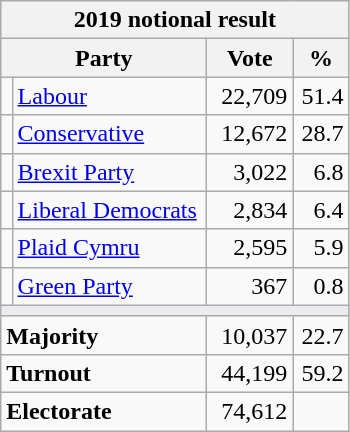<table class="wikitable">
<tr>
<th colspan="4">2019 notional result  </th>
</tr>
<tr>
<th colspan="2" bgcolor="#DDDDFF" width="130px">Party</th>
<th bgcolor="#DDDDFF" width="50px">Vote</th>
<th bgcolor="#DDDDFF" width="30px">%</th>
</tr>
<tr>
<td></td>
<td><a href='#'>Labour</a></td>
<td align="right">22,709</td>
<td align="right">51.4</td>
</tr>
<tr>
<td></td>
<td><a href='#'>Conservative</a></td>
<td align="right">12,672</td>
<td align="right">28.7</td>
</tr>
<tr>
<td></td>
<td><a href='#'>Brexit Party</a></td>
<td align="right">3,022</td>
<td align="right">6.8</td>
</tr>
<tr>
<td></td>
<td><a href='#'>Liberal Democrats</a></td>
<td align="right">2,834</td>
<td align="right">6.4</td>
</tr>
<tr>
<td></td>
<td><a href='#'>Plaid Cymru</a></td>
<td align="right">2,595</td>
<td align="right">5.9</td>
</tr>
<tr>
<td></td>
<td><a href='#'>Green Party</a></td>
<td align="right">367</td>
<td align="right">0.8</td>
</tr>
<tr>
<td colspan="4" bgcolor="#EAECF0"></td>
</tr>
<tr>
<td colspan="2"><strong>Majority</strong></td>
<td align="right">10,037</td>
<td align="right">22.7</td>
</tr>
<tr>
<td colspan="2"><strong>Turnout</strong></td>
<td align="right">44,199</td>
<td align="right">59.2</td>
</tr>
<tr>
<td colspan="2"><strong>Electorate</strong></td>
<td align="right">74,612</td>
</tr>
</table>
